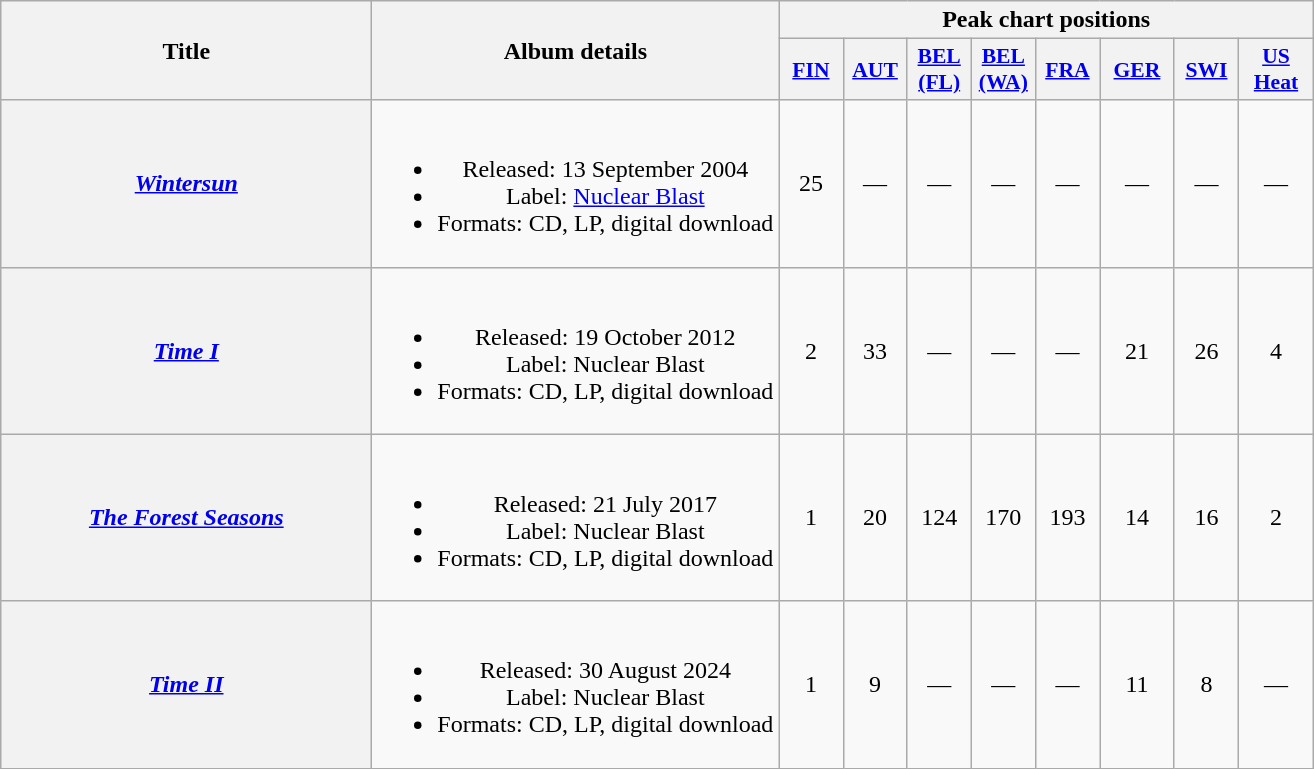<table class="wikitable plainrowheaders" style="text-align:center;">
<tr>
<th scope="col" rowspan="2" style="width:15em;">Title</th>
<th scope="col" rowspan="2">Album details</th>
<th scope="col" colspan="8">Peak chart positions</th>
</tr>
<tr>
<th scope="col" style="width:2.5em;font-size:90%;"><a href='#'>FIN</a><br></th>
<th scope="col" style="width:2.5em;font-size:90%;"><a href='#'>AUT</a><br></th>
<th scope="col" style="width:2.5em;font-size:90%;"><a href='#'>BEL<br>(FL)</a><br></th>
<th scope="col" style="width:2.5em;font-size:90%;"><a href='#'>BEL<br>(WA)</a><br></th>
<th scope="col" style="width:2.5em;font-size:90%;"><a href='#'>FRA</a><br></th>
<th scope="col" style="width:3em;font-size:90%;"><a href='#'>GER</a><br></th>
<th scope="col" style="width:2.5em;font-size:90%;"><a href='#'>SWI</a><br></th>
<th scope="col" style="width:3em;font-size:90%;"><a href='#'>US Heat</a><br></th>
</tr>
<tr>
<th scope="row"><em><a href='#'>Wintersun</a></em></th>
<td><br><ul><li>Released: 13 September 2004</li><li>Label: <a href='#'>Nuclear Blast</a></li><li>Formats: CD, LP, digital download</li></ul></td>
<td style="text-align:center;">25<br></td>
<td style="text-align:center;">—</td>
<td style="text-align:center;">—</td>
<td style="text-align:center;">—</td>
<td style="text-align:center;">—</td>
<td style="text-align:center;">—</td>
<td style="text-align:center;">—</td>
<td style="text-align:center;">—</td>
</tr>
<tr>
<th scope="row"><em><a href='#'>Time I</a></em></th>
<td><br><ul><li>Released: 19 October 2012</li><li>Label: Nuclear Blast</li><li>Formats: CD, LP, digital download</li></ul></td>
<td style="text-align:center;">2</td>
<td style="text-align:center;">33</td>
<td style="text-align:center;">—</td>
<td style="text-align:center;">—</td>
<td style="text-align:center;">—</td>
<td style="text-align:center;">21</td>
<td style="text-align:center;">26</td>
<td style="text-align:center;">4</td>
</tr>
<tr>
<th scope="row"><em><a href='#'>The Forest Seasons</a></em></th>
<td><br><ul><li>Released: 21 July 2017</li><li>Label: Nuclear Blast</li><li>Formats: CD, LP, digital download</li></ul></td>
<td style="text-align:center;">1</td>
<td style="text-align:center;">20</td>
<td style="text-align:center;">124</td>
<td style="text-align:center;">170</td>
<td style="text-align:center;">193</td>
<td style="text-align:center;">14</td>
<td style="text-align:center;">16</td>
<td style="text-align:center;">2</td>
</tr>
<tr>
<th scope="row"><em><a href='#'>Time II</a></em></th>
<td><br><ul><li>Released: 30 August 2024</li><li>Label: Nuclear Blast</li><li>Formats: CD, LP, digital download</li></ul></td>
<td style="text-align:center;">1</td>
<td style="text-align:center;">9</td>
<td style="text-align:center;">—</td>
<td style="text-align:center;">—</td>
<td style="text-align:center;">—</td>
<td style="text-align:center;">11</td>
<td style="text-align:center;">8</td>
<td style="text-align:center;">—</td>
</tr>
</table>
